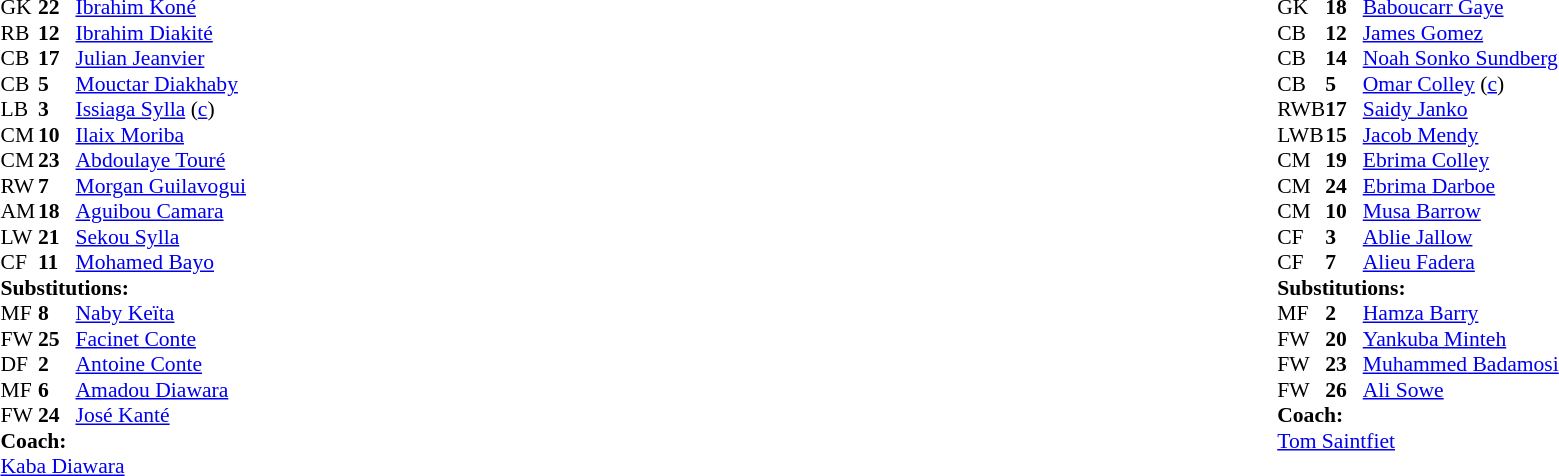<table width="100%">
<tr>
<td valign="top" width="40%"><br><table style="font-size:90%" cellspacing="0" cellpadding="0">
<tr>
<th width=25></th>
<th width=25></th>
</tr>
<tr>
<td>GK</td>
<td><strong>22</strong></td>
<td><a href='#'>Ibrahim Koné</a></td>
</tr>
<tr>
<td>RB</td>
<td><strong>12</strong></td>
<td><a href='#'>Ibrahim Diakité</a></td>
<td></td>
<td></td>
</tr>
<tr>
<td>CB</td>
<td><strong>17</strong></td>
<td><a href='#'>Julian Jeanvier</a></td>
<td></td>
</tr>
<tr>
<td>CB</td>
<td><strong>5</strong></td>
<td><a href='#'>Mouctar Diakhaby</a></td>
</tr>
<tr>
<td>LB</td>
<td><strong>3</strong></td>
<td><a href='#'>Issiaga Sylla</a> (<a href='#'>c</a>)</td>
</tr>
<tr>
<td>CM</td>
<td><strong>10</strong></td>
<td><a href='#'>Ilaix Moriba</a></td>
<td></td>
<td></td>
</tr>
<tr>
<td>CM</td>
<td><strong>23</strong></td>
<td><a href='#'>Abdoulaye Touré</a></td>
</tr>
<tr>
<td>RW</td>
<td><strong>7</strong></td>
<td><a href='#'>Morgan Guilavogui</a></td>
<td></td>
<td></td>
</tr>
<tr>
<td>AM</td>
<td><strong>18</strong></td>
<td><a href='#'>Aguibou Camara</a></td>
</tr>
<tr>
<td>LW</td>
<td><strong>21</strong></td>
<td><a href='#'>Sekou Sylla</a></td>
<td></td>
<td></td>
</tr>
<tr>
<td>CF</td>
<td><strong>11</strong></td>
<td><a href='#'>Mohamed Bayo</a></td>
<td></td>
<td></td>
</tr>
<tr>
<td colspan=3><strong>Substitutions:</strong></td>
</tr>
<tr>
<td>MF</td>
<td><strong>8</strong></td>
<td><a href='#'>Naby Keïta</a></td>
<td></td>
<td></td>
</tr>
<tr>
<td>FW</td>
<td><strong>25</strong></td>
<td><a href='#'>Facinet Conte</a></td>
<td></td>
<td></td>
</tr>
<tr>
<td>DF</td>
<td><strong>2</strong></td>
<td><a href='#'>Antoine Conte</a></td>
<td></td>
<td></td>
</tr>
<tr>
<td>MF</td>
<td><strong>6</strong></td>
<td><a href='#'>Amadou Diawara</a></td>
<td></td>
<td></td>
</tr>
<tr>
<td>FW</td>
<td><strong>24</strong></td>
<td><a href='#'>José Kanté</a></td>
<td></td>
<td></td>
</tr>
<tr>
<td colspan=3><strong>Coach:</strong></td>
</tr>
<tr>
<td colspan=3><a href='#'>Kaba Diawara</a></td>
</tr>
</table>
</td>
<td valign="top"></td>
<td valign="top" width="50%"><br><table style="font-size:90%; margin:auto" cellspacing="0" cellpadding="0">
<tr>
<th width=25></th>
<th width=25></th>
</tr>
<tr>
<td>GK</td>
<td><strong>18</strong></td>
<td><a href='#'>Baboucarr Gaye</a></td>
</tr>
<tr>
<td>CB</td>
<td><strong>12</strong></td>
<td><a href='#'>James Gomez</a></td>
</tr>
<tr>
<td>CB</td>
<td><strong>14</strong></td>
<td><a href='#'>Noah Sonko Sundberg</a></td>
<td></td>
<td></td>
</tr>
<tr>
<td>CB</td>
<td><strong>5</strong></td>
<td><a href='#'>Omar Colley</a> (<a href='#'>c</a>)</td>
</tr>
<tr>
<td>RWB</td>
<td><strong>17</strong></td>
<td><a href='#'>Saidy Janko</a></td>
</tr>
<tr>
<td>LWB</td>
<td><strong>15</strong></td>
<td><a href='#'>Jacob Mendy</a></td>
</tr>
<tr>
<td>CM</td>
<td><strong>19</strong></td>
<td><a href='#'>Ebrima Colley</a></td>
<td></td>
<td></td>
</tr>
<tr>
<td>CM</td>
<td><strong>24</strong></td>
<td><a href='#'>Ebrima Darboe</a></td>
<td></td>
<td></td>
</tr>
<tr>
<td>CM</td>
<td><strong>10</strong></td>
<td><a href='#'>Musa Barrow</a></td>
<td></td>
</tr>
<tr>
<td>CF</td>
<td><strong>3</strong></td>
<td><a href='#'>Ablie Jallow</a></td>
</tr>
<tr>
<td>CF</td>
<td><strong>7</strong></td>
<td><a href='#'>Alieu Fadera</a></td>
<td></td>
<td></td>
</tr>
<tr>
<td colspan=3><strong>Substitutions:</strong></td>
</tr>
<tr>
<td>MF</td>
<td><strong>2</strong></td>
<td><a href='#'>Hamza Barry</a></td>
<td></td>
<td></td>
</tr>
<tr>
<td>FW</td>
<td><strong>20</strong></td>
<td><a href='#'>Yankuba Minteh</a></td>
<td></td>
<td></td>
</tr>
<tr>
<td>FW</td>
<td><strong>23</strong></td>
<td><a href='#'>Muhammed Badamosi</a></td>
<td></td>
<td></td>
</tr>
<tr>
<td>FW</td>
<td><strong>26</strong></td>
<td><a href='#'>Ali Sowe</a></td>
<td></td>
<td></td>
</tr>
<tr>
<td colspan=3><strong>Coach:</strong></td>
</tr>
<tr>
<td colspan=3> <a href='#'>Tom Saintfiet</a></td>
</tr>
</table>
</td>
</tr>
</table>
